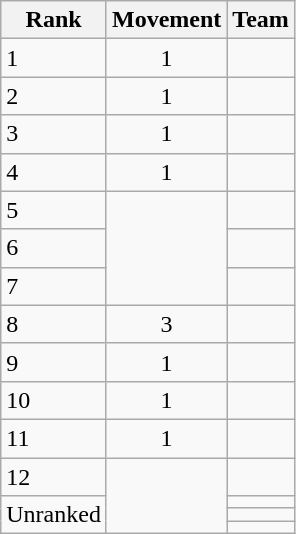<table class="wikitable">
<tr>
<th>Rank</th>
<th>Movement</th>
<th>Team</th>
</tr>
<tr>
<td>1</td>
<td align=center> 1</td>
<td></td>
</tr>
<tr>
<td>2</td>
<td align=center> 1</td>
<td></td>
</tr>
<tr>
<td>3</td>
<td align=center> 1</td>
<td></td>
</tr>
<tr>
<td>4</td>
<td align=center> 1</td>
<td></td>
</tr>
<tr>
<td>5</td>
<td align=center rowspan=3></td>
<td></td>
</tr>
<tr>
<td>6</td>
<td></td>
</tr>
<tr>
<td>7</td>
<td></td>
</tr>
<tr>
<td>8</td>
<td align=center> 3</td>
<td></td>
</tr>
<tr>
<td>9</td>
<td align=center> 1</td>
<td></td>
</tr>
<tr>
<td>10</td>
<td align=center> 1</td>
<td></td>
</tr>
<tr>
<td>11</td>
<td align=center> 1</td>
<td></td>
</tr>
<tr>
<td>12</td>
<td align=center rowspan=4></td>
<td></td>
</tr>
<tr>
<td align=center rowspan=3>Unranked</td>
<td></td>
</tr>
<tr>
<td></td>
</tr>
<tr>
<td></td>
</tr>
</table>
